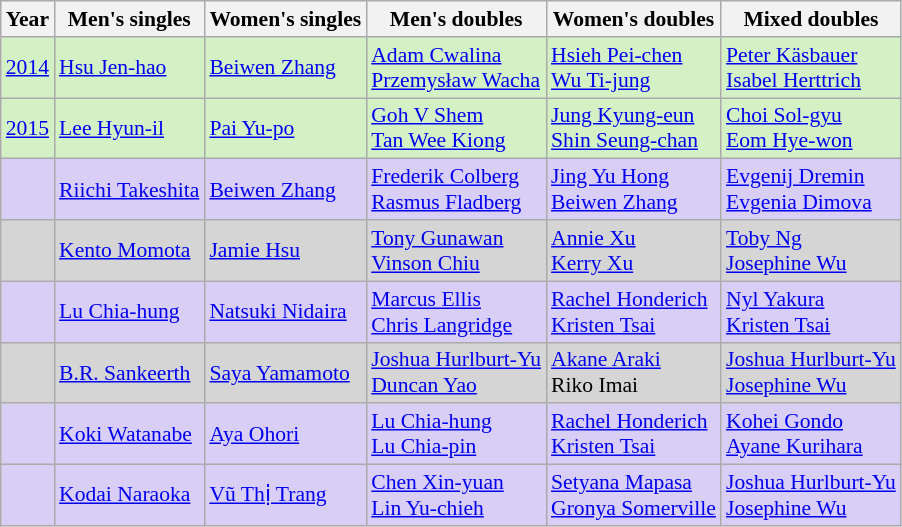<table class=wikitable style="font-size:90%;">
<tr>
<th>Year</th>
<th>Men's singles</th>
<th>Women's singles</th>
<th>Men's doubles</th>
<th>Women's doubles</th>
<th>Mixed doubles</th>
</tr>
<tr style="background:#D4F1C5">
<td><a href='#'>2014</a></td>
<td> <a href='#'>Hsu Jen-hao</a></td>
<td> <a href='#'>Beiwen Zhang</a></td>
<td> <a href='#'>Adam Cwalina</a><br> <a href='#'>Przemysław Wacha</a></td>
<td> <a href='#'>Hsieh Pei-chen</a><br> <a href='#'>Wu Ti-jung</a></td>
<td> <a href='#'>Peter Käsbauer</a><br> <a href='#'>Isabel Herttrich</a></td>
</tr>
<tr style="background:#D4F1C5">
<td><a href='#'>2015</a></td>
<td> <a href='#'>Lee Hyun-il</a></td>
<td> <a href='#'>Pai Yu-po</a></td>
<td> <a href='#'>Goh V Shem</a><br> <a href='#'>Tan Wee Kiong</a></td>
<td> <a href='#'>Jung Kyung-eun</a><br> <a href='#'>Shin Seung-chan</a></td>
<td> <a href='#'>Choi Sol-gyu</a><br> <a href='#'>Eom Hye-won</a></td>
</tr>
<tr style="background:#D8CEF6">
<td></td>
<td> <a href='#'>Riichi Takeshita</a></td>
<td> <a href='#'>Beiwen Zhang</a></td>
<td> <a href='#'>Frederik Colberg</a><br> <a href='#'>Rasmus Fladberg</a></td>
<td> <a href='#'>Jing Yu Hong</a><br> <a href='#'>Beiwen Zhang</a></td>
<td> <a href='#'>Evgenij Dremin</a><br> <a href='#'>Evgenia Dimova</a></td>
</tr>
<tr style="background:#D5D5D5">
<td></td>
<td> <a href='#'>Kento Momota</a></td>
<td> <a href='#'>Jamie Hsu</a></td>
<td> <a href='#'>Tony Gunawan</a><br> <a href='#'>Vinson Chiu</a></td>
<td> <a href='#'>Annie Xu</a><br> <a href='#'>Kerry Xu</a></td>
<td> <a href='#'>Toby Ng</a><br> <a href='#'>Josephine Wu</a></td>
</tr>
<tr style="background:#D8CEF6">
<td></td>
<td> <a href='#'>Lu Chia-hung</a></td>
<td> <a href='#'>Natsuki Nidaira</a></td>
<td> <a href='#'>Marcus Ellis</a><br> <a href='#'>Chris Langridge</a></td>
<td> <a href='#'>Rachel Honderich</a><br> <a href='#'>Kristen Tsai</a></td>
<td> <a href='#'>Nyl Yakura</a><br> <a href='#'>Kristen Tsai</a></td>
</tr>
<tr style="background:#D5D5D5">
<td></td>
<td> <a href='#'>B.R. Sankeerth</a></td>
<td> <a href='#'>Saya Yamamoto</a></td>
<td> <a href='#'>Joshua Hurlburt-Yu</a><br> <a href='#'>Duncan Yao</a></td>
<td> <a href='#'>Akane Araki</a><br> Riko Imai</td>
<td> <a href='#'>Joshua Hurlburt-Yu</a><br> <a href='#'>Josephine Wu</a></td>
</tr>
<tr style="background:#D8CEF6">
<td></td>
<td> <a href='#'>Koki Watanabe</a></td>
<td> <a href='#'>Aya Ohori</a></td>
<td> <a href='#'>Lu Chia-hung</a><br> <a href='#'>Lu Chia-pin</a></td>
<td> <a href='#'>Rachel Honderich</a><br> <a href='#'>Kristen Tsai</a></td>
<td> <a href='#'>Kohei Gondo</a><br> <a href='#'>Ayane Kurihara</a></td>
</tr>
<tr style="background:#D8CEF6">
<td></td>
<td> <a href='#'>Kodai Naraoka</a></td>
<td> <a href='#'>Vũ Thị Trang</a></td>
<td> <a href='#'>Chen Xin-yuan</a><br> <a href='#'>Lin Yu-chieh</a></td>
<td> <a href='#'>Setyana Mapasa</a><br> <a href='#'>Gronya Somerville</a></td>
<td> <a href='#'>Joshua Hurlburt-Yu</a><br> <a href='#'>Josephine Wu</a></td>
</tr>
</table>
